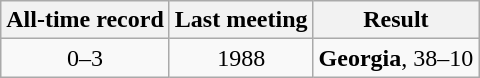<table class="wikitable">
<tr style="text-align:center;">
<th>All-time record</th>
<th>Last meeting</th>
<th>Result</th>
</tr>
<tr style="text-align:center;">
<td>0–3</td>
<td>1988</td>
<td><strong>Georgia</strong>, 38–10</td>
</tr>
</table>
